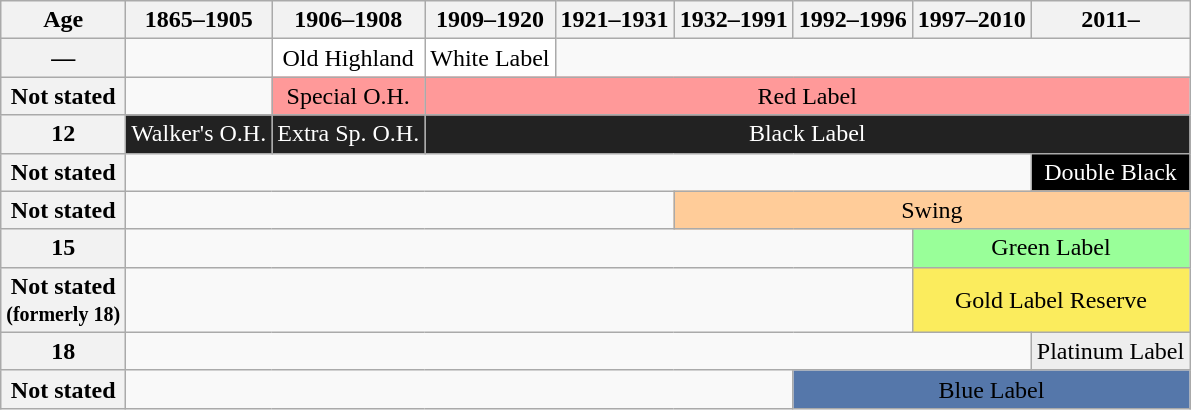<table class="wikitable" style="text-align:center;">
<tr>
<th>Age</th>
<th>1865–1905</th>
<th>1906–1908</th>
<th>1909–1920</th>
<th>1921–1931</th>
<th>1932–1991</th>
<th>1992–1996</th>
<th>1997–2010</th>
<th>2011–</th>
</tr>
<tr>
<th>—</th>
<td> </td>
<td style="background:#fff;">Old Highland</td>
<td style="background:#fff;">White Label</td>
<td colspan="5"></td>
</tr>
<tr>
<th>Not stated</th>
<td> </td>
<td style="background:#f99;">Special O.H.</td>
<td style="background:#f99;" colspan="6">Red Label</td>
</tr>
<tr>
<th>12</th>
<td style="background:#222222; color:white">Walker's O.H.</td>
<td style="background:#222222; color:white">Extra Sp. O.H.</td>
<td style="background:#222222; color:white" colspan="6">Black Label</td>
</tr>
<tr>
<th>Not stated</th>
<td colspan="7"> </td>
<td style="background:#000000; color:white">Double Black</td>
</tr>
<tr>
<th>Not stated</th>
<td colspan="4"> </td>
<td style="background:#fc9;" colspan="4">Swing</td>
</tr>
<tr>
<th>15</th>
<td colspan="6"> </td>
<td style="background:#9f9;" colspan="2">Green Label</td>
</tr>
<tr>
<th>Not stated<br><small>(formerly 18)</small></th>
<td colspan="6"> </td>
<td style="background:#FBEC5D;" colspan="2">Gold Label Reserve</td>
</tr>
<tr>
<th>18</th>
<td colspan="7"> </td>
<td style="background:#EEEEEE;">Platinum Label</td>
</tr>
<tr>
<th>Not stated</th>
<td colspan="5"> </td>
<td style="background:#57a;" colspan="3">Blue Label</td>
</tr>
</table>
